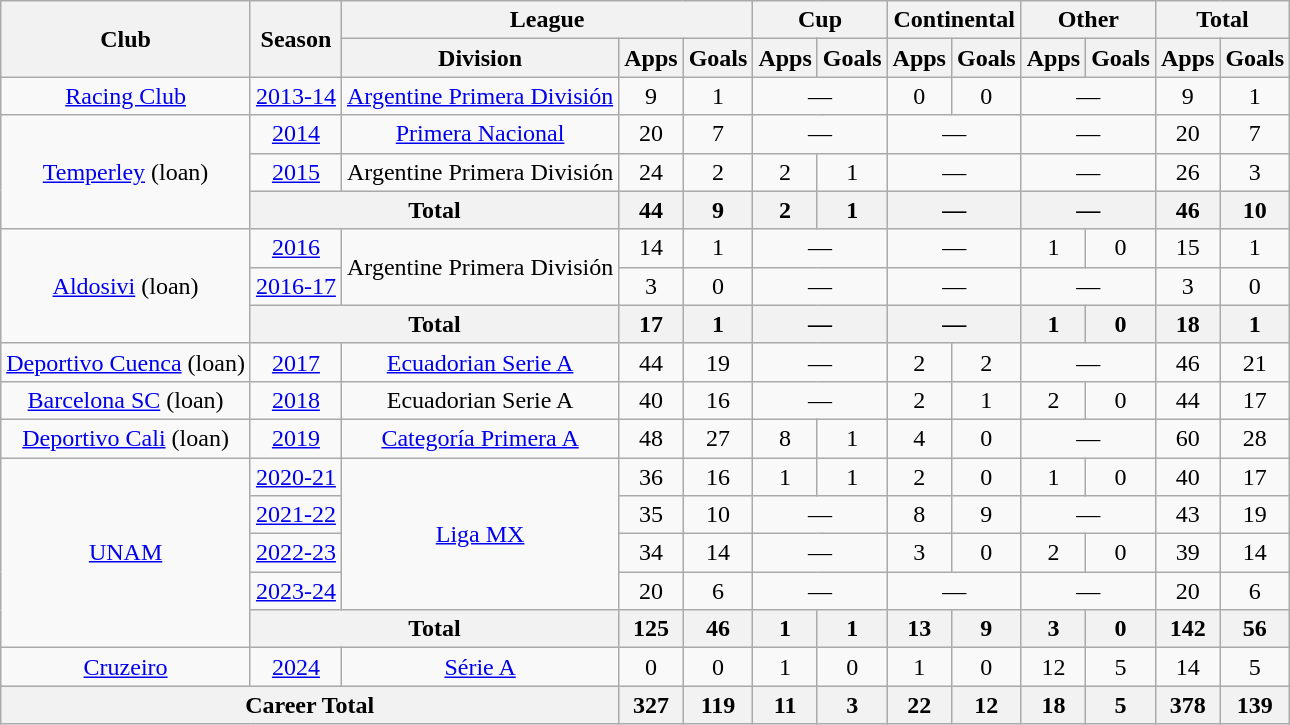<table class="wikitable" border="1" style="text-align: center;">
<tr>
<th rowspan="2">Club</th>
<th rowspan="2">Season</th>
<th colspan="3">League</th>
<th colspan="2">Cup</th>
<th colspan="2">Continental</th>
<th colspan="2">Other</th>
<th colspan="2">Total</th>
</tr>
<tr>
<th>Division</th>
<th>Apps</th>
<th>Goals</th>
<th>Apps</th>
<th>Goals</th>
<th>Apps</th>
<th>Goals</th>
<th>Apps</th>
<th>Goals</th>
<th>Apps</th>
<th>Goals</th>
</tr>
<tr>
<td><a href='#'>Racing Club</a></td>
<td><a href='#'>2013-14</a></td>
<td><a href='#'>Argentine Primera División</a></td>
<td>9</td>
<td>1</td>
<td colspan="2">—</td>
<td>0</td>
<td>0</td>
<td colspan="2">—</td>
<td>9</td>
<td>1</td>
</tr>
<tr>
<td rowspan="3"><a href='#'>Temperley</a> (loan)</td>
<td><a href='#'>2014</a></td>
<td><a href='#'>Primera Nacional</a></td>
<td>20</td>
<td>7</td>
<td colspan="2">—</td>
<td colspan="2">—</td>
<td colspan="2">—</td>
<td>20</td>
<td>7</td>
</tr>
<tr>
<td><a href='#'>2015</a></td>
<td>Argentine Primera División</td>
<td>24</td>
<td>2</td>
<td>2</td>
<td>1</td>
<td colspan="2">—</td>
<td colspan="2">—</td>
<td>26</td>
<td>3</td>
</tr>
<tr>
<th colspan="2">Total</th>
<th>44</th>
<th>9</th>
<th>2</th>
<th>1</th>
<th colspan="2">—</th>
<th colspan="2">—</th>
<th>46</th>
<th>10</th>
</tr>
<tr>
<td rowspan="3"><a href='#'>Aldosivi</a> (loan)</td>
<td><a href='#'>2016</a></td>
<td rowspan="2">Argentine Primera División</td>
<td>14</td>
<td>1</td>
<td colspan="2">—</td>
<td colspan="2">—</td>
<td>1</td>
<td>0</td>
<td>15</td>
<td>1</td>
</tr>
<tr>
<td><a href='#'>2016-17</a></td>
<td>3</td>
<td>0</td>
<td colspan="2">—</td>
<td colspan="2">—</td>
<td colspan="2">—</td>
<td>3</td>
<td>0</td>
</tr>
<tr>
<th colspan="2">Total</th>
<th>17</th>
<th>1</th>
<th colspan="2">—</th>
<th colspan="2">—</th>
<th>1</th>
<th>0</th>
<th>18</th>
<th>1</th>
</tr>
<tr>
<td><a href='#'>Deportivo Cuenca</a> (loan)</td>
<td><a href='#'>2017</a></td>
<td><a href='#'>Ecuadorian Serie A</a></td>
<td>44</td>
<td>19</td>
<td colspan="2">—</td>
<td>2</td>
<td>2</td>
<td colspan="2">—</td>
<td>46</td>
<td>21</td>
</tr>
<tr>
<td><a href='#'>Barcelona SC</a> (loan)</td>
<td><a href='#'>2018</a></td>
<td>Ecuadorian Serie A</td>
<td>40</td>
<td>16</td>
<td colspan="2">—</td>
<td>2</td>
<td>1</td>
<td>2</td>
<td>0</td>
<td>44</td>
<td>17</td>
</tr>
<tr>
<td><a href='#'>Deportivo Cali</a> (loan)</td>
<td><a href='#'>2019</a></td>
<td><a href='#'>Categoría Primera A</a></td>
<td>48</td>
<td>27</td>
<td>8</td>
<td>1</td>
<td>4</td>
<td>0</td>
<td colspan="2">—</td>
<td>60</td>
<td>28</td>
</tr>
<tr>
<td rowspan="5"><a href='#'>UNAM</a></td>
<td><a href='#'>2020-21</a></td>
<td rowspan="4"><a href='#'>Liga MX</a></td>
<td>36</td>
<td>16</td>
<td>1</td>
<td>1</td>
<td>2</td>
<td>0</td>
<td>1</td>
<td>0</td>
<td>40</td>
<td>17</td>
</tr>
<tr>
<td><a href='#'>2021-22</a></td>
<td>35</td>
<td>10</td>
<td colspan="2">—</td>
<td>8</td>
<td>9</td>
<td colspan="2">—</td>
<td>43</td>
<td>19</td>
</tr>
<tr>
<td><a href='#'>2022-23</a></td>
<td>34</td>
<td>14</td>
<td colspan="2">—</td>
<td>3</td>
<td>0</td>
<td>2</td>
<td>0</td>
<td>39</td>
<td>14</td>
</tr>
<tr>
<td><a href='#'>2023-24</a></td>
<td>20</td>
<td>6</td>
<td colspan="2">—</td>
<td colspan="2">—</td>
<td colspan="2">—</td>
<td>20</td>
<td>6</td>
</tr>
<tr>
<th colspan="2">Total</th>
<th>125</th>
<th>46</th>
<th>1</th>
<th>1</th>
<th>13</th>
<th>9</th>
<th>3</th>
<th>0</th>
<th>142</th>
<th>56</th>
</tr>
<tr>
<td><a href='#'>Cruzeiro</a></td>
<td><a href='#'>2024</a></td>
<td><a href='#'>Série A</a></td>
<td>0</td>
<td>0</td>
<td>1</td>
<td>0</td>
<td>1</td>
<td>0</td>
<td>12</td>
<td>5</td>
<td>14</td>
<td>5</td>
</tr>
<tr>
<th colspan="3">Career Total</th>
<th>327</th>
<th>119</th>
<th>11</th>
<th>3</th>
<th>22</th>
<th>12</th>
<th>18</th>
<th>5</th>
<th>378</th>
<th>139</th>
</tr>
</table>
